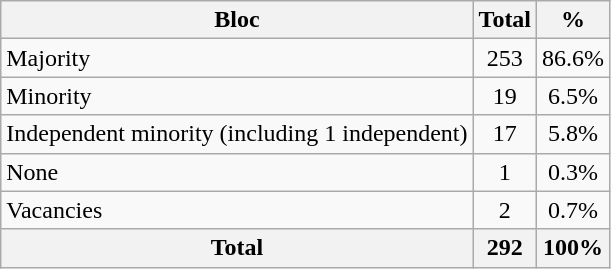<table class=wikitable style="text-align:center">
<tr>
<th>Bloc</th>
<th>Total</th>
<th>%</th>
</tr>
<tr>
<td align=left>Majority</td>
<td>253</td>
<td>86.6%</td>
</tr>
<tr>
<td align=left>Minority</td>
<td>19</td>
<td>6.5%</td>
</tr>
<tr>
<td align="left">Independent minority (including 1 independent)</td>
<td>17</td>
<td>5.8%</td>
</tr>
<tr>
<td align=left>None</td>
<td>1</td>
<td>0.3%</td>
</tr>
<tr>
<td align=left>Vacancies</td>
<td>2</td>
<td>0.7%</td>
</tr>
<tr>
<th>Total</th>
<th>292</th>
<th>100%</th>
</tr>
</table>
